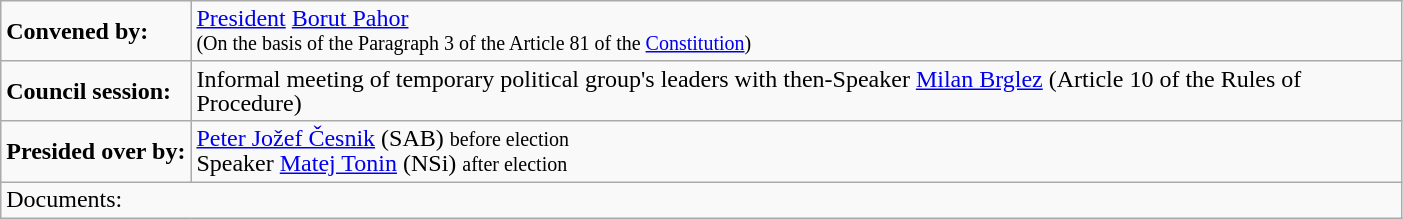<table class="wikitable" style="line-height:16px;">
<tr>
<td><strong>Convened by:</strong></td>
<td style="width:800px;"><a href='#'>President</a> <a href='#'>Borut Pahor</a><br><small>(On the basis of the Paragraph 3 of the Article 81 of the <a href='#'>Constitution</a>)</small></td>
</tr>
<tr>
<td><strong>Council session:</strong></td>
<td>Informal meeting of temporary political group's leaders with then-Speaker <a href='#'>Milan Brglez</a> (Article 10 of the Rules of Procedure)</td>
</tr>
<tr>
<td><strong>Presided over by:</strong></td>
<td><a href='#'>Peter Jožef Česnik</a> (SAB) <small>before election</small><br>Speaker <a href='#'>Matej Tonin</a> (NSi) <small>after election</small></td>
</tr>
<tr>
<td colspan="2">Documents:</td>
</tr>
</table>
